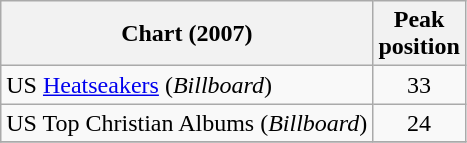<table class="wikitable">
<tr>
<th>Chart (2007)</th>
<th>Peak<br>position</th>
</tr>
<tr>
<td>US <a href='#'>Heatseakers</a> (<em>Billboard</em>)</td>
<td align="center">33</td>
</tr>
<tr>
<td>US Top Christian Albums (<em>Billboard</em>)</td>
<td align="center">24</td>
</tr>
<tr>
</tr>
</table>
